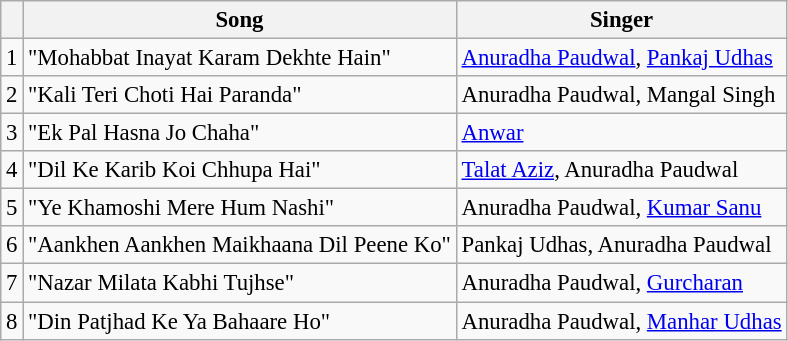<table class="wikitable" style="font-size:95%;">
<tr>
<th></th>
<th>Song</th>
<th>Singer</th>
</tr>
<tr>
<td>1</td>
<td>"Mohabbat Inayat Karam Dekhte Hain"</td>
<td><a href='#'>Anuradha Paudwal</a>, <a href='#'>Pankaj Udhas</a></td>
</tr>
<tr>
<td>2</td>
<td>"Kali Teri Choti Hai Paranda"</td>
<td>Anuradha Paudwal, Mangal Singh</td>
</tr>
<tr>
<td>3</td>
<td>"Ek Pal Hasna Jo Chaha"</td>
<td><a href='#'>Anwar</a></td>
</tr>
<tr>
<td>4</td>
<td>"Dil Ke Karib Koi Chhupa Hai"</td>
<td><a href='#'>Talat Aziz</a>, Anuradha Paudwal</td>
</tr>
<tr>
<td>5</td>
<td>"Ye Khamoshi Mere Hum Nashi"</td>
<td>Anuradha Paudwal, <a href='#'>Kumar Sanu</a></td>
</tr>
<tr>
<td>6</td>
<td>"Aankhen Aankhen Maikhaana Dil Peene Ko"</td>
<td>Pankaj Udhas, Anuradha Paudwal</td>
</tr>
<tr>
<td>7</td>
<td>"Nazar Milata Kabhi Tujhse"</td>
<td>Anuradha Paudwal, <a href='#'>Gurcharan</a></td>
</tr>
<tr>
<td>8</td>
<td>"Din Patjhad Ke Ya Bahaare Ho"</td>
<td>Anuradha Paudwal, <a href='#'>Manhar Udhas</a></td>
</tr>
</table>
